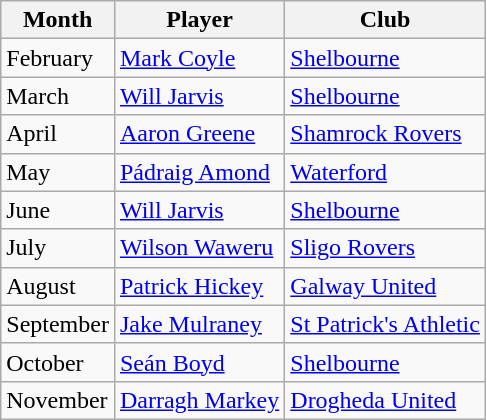<table class="wikitable">
<tr>
<th>Month</th>
<th>Player</th>
<th>Club</th>
</tr>
<tr>
<td>February</td>
<td> <a href='#'>Mark Coyle</a></td>
<td><a href='#'>Shelbourne</a></td>
</tr>
<tr>
<td>March</td>
<td> <a href='#'>Will Jarvis</a></td>
<td><a href='#'>Shelbourne</a></td>
</tr>
<tr>
<td>April</td>
<td> <a href='#'>Aaron Greene</a></td>
<td><a href='#'>Shamrock Rovers</a></td>
</tr>
<tr>
<td>May</td>
<td> <a href='#'>Pádraig Amond</a></td>
<td><a href='#'>Waterford</a></td>
</tr>
<tr>
<td>June</td>
<td> <a href='#'>Will Jarvis</a></td>
<td><a href='#'>Shelbourne</a></td>
</tr>
<tr>
<td>July</td>
<td> <a href='#'>Wilson Waweru</a></td>
<td><a href='#'>Sligo Rovers</a></td>
</tr>
<tr>
<td>August</td>
<td> <a href='#'>Patrick Hickey</a></td>
<td><a href='#'>Galway United</a></td>
</tr>
<tr>
<td>September</td>
<td> <a href='#'>Jake Mulraney</a></td>
<td><a href='#'>St Patrick's Athletic</a></td>
</tr>
<tr>
<td>October</td>
<td> <a href='#'>Seán Boyd</a></td>
<td><a href='#'>Shelbourne</a></td>
</tr>
<tr>
<td>November</td>
<td> <a href='#'>Darragh Markey</a></td>
<td><a href='#'>Drogheda United</a></td>
</tr>
</table>
